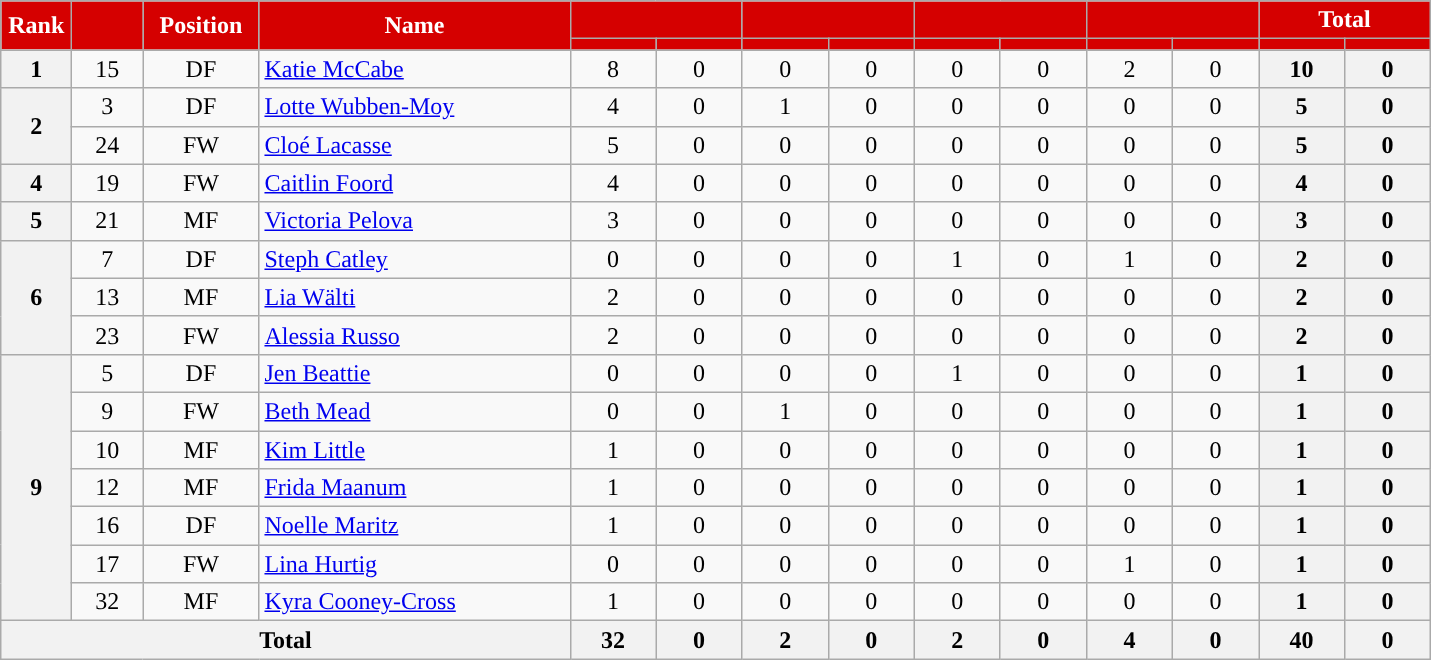<table class="wikitable sortable" style="text-align:center; font-size:100%; ">
<tr>
<th style="background:#d50000; color:white; text-align:center; width:40px;" rowspan="2">Rank</th>
<th style="background:#d50000; color:white; text-align:center; width:40px;" rowspan="2"></th>
<th style="background:#d50000; color:white; text-align:center; width:70px;" rowspan="2">Position</th>
<th style="background:#d50000; color:white; text-align:center; width:200px;" rowspan="2">Name</th>
<th style="background:#d50000; color:white; text-align:center;" colspan="2"><a href='#'></a></th>
<th style="background:#d50000; color:white; text-align:center;" colspan="2"><a href='#'></a></th>
<th style="background:#d50000; color:white; text-align:center;" colspan="2"><a href='#'></a></th>
<th style="background:#d50000; color:white; text-align:center;" colspan="2"><a href='#'></a></th>
<th style="background:#d50000; color:white; text-align:center;" colspan="2">Total</th>
</tr>
<tr>
<th style="background:#d50000; color:white; text-align:center; width:50px;"></th>
<th style="background:#d50000; color:white; text-align:center; width:50px;"></th>
<th style="background:#d50000; color:white; text-align:center; width:50px;"></th>
<th style="background:#d50000; color:white; text-align:center; width:50px;"></th>
<th style="background:#d50000; color:white; text-align:center; width:50px;"></th>
<th style="background:#d50000; color:white; text-align:center; width:50px;"></th>
<th style="background:#d50000; color:white; text-align:center; width:50px;"></th>
<th style="background:#d50000; color:white; text-align:center; width:50px;"></th>
<th style="background:#d50000; color:white; text-align:center; width:50px;"></th>
<th style="background:#d50000; color:white; text-align:center; width:50px;"></th>
</tr>
<tr>
<th>1</th>
<td>15</td>
<td>DF</td>
<td align="left"> <a href='#'>Katie McCabe</a></td>
<td>8</td>
<td>0</td>
<td>0</td>
<td>0</td>
<td>0</td>
<td>0</td>
<td>2</td>
<td>0</td>
<th>10</th>
<th>0</th>
</tr>
<tr>
<th rowspan="2">2</th>
<td>3</td>
<td>DF</td>
<td align="left"> <a href='#'>Lotte Wubben-Moy</a></td>
<td>4</td>
<td>0</td>
<td>1</td>
<td>0</td>
<td>0</td>
<td>0</td>
<td>0</td>
<td>0</td>
<th>5</th>
<th>0</th>
</tr>
<tr>
<td>24</td>
<td>FW</td>
<td align="left"> <a href='#'>Cloé Lacasse</a></td>
<td>5</td>
<td>0</td>
<td>0</td>
<td>0</td>
<td>0</td>
<td>0</td>
<td>0</td>
<td>0</td>
<th>5</th>
<th>0</th>
</tr>
<tr>
<th>4</th>
<td>19</td>
<td>FW</td>
<td align="left"> <a href='#'>Caitlin Foord</a></td>
<td>4</td>
<td>0</td>
<td>0</td>
<td>0</td>
<td>0</td>
<td>0</td>
<td>0</td>
<td>0</td>
<th>4</th>
<th>0</th>
</tr>
<tr>
<th>5</th>
<td>21</td>
<td>MF</td>
<td align="left"> <a href='#'>Victoria Pelova</a></td>
<td>3</td>
<td>0</td>
<td>0</td>
<td>0</td>
<td>0</td>
<td>0</td>
<td>0</td>
<td>0</td>
<th>3</th>
<th>0</th>
</tr>
<tr>
<th rowspan="3">6</th>
<td>7</td>
<td>DF</td>
<td align="left"> <a href='#'>Steph Catley</a></td>
<td>0</td>
<td>0</td>
<td>0</td>
<td>0</td>
<td>1</td>
<td>0</td>
<td>1</td>
<td>0</td>
<th>2</th>
<th>0</th>
</tr>
<tr>
<td>13</td>
<td>MF</td>
<td align="left"> <a href='#'>Lia Wälti</a></td>
<td>2</td>
<td>0</td>
<td>0</td>
<td>0</td>
<td>0</td>
<td>0</td>
<td>0</td>
<td>0</td>
<th>2</th>
<th>0</th>
</tr>
<tr>
<td>23</td>
<td>FW</td>
<td align="left"> <a href='#'>Alessia Russo</a></td>
<td>2</td>
<td>0</td>
<td>0</td>
<td>0</td>
<td>0</td>
<td>0</td>
<td>0</td>
<td>0</td>
<th>2</th>
<th>0</th>
</tr>
<tr>
<th rowspan="7">9</th>
<td>5</td>
<td>DF</td>
<td align="left"> <a href='#'>Jen Beattie</a></td>
<td>0</td>
<td>0</td>
<td>0</td>
<td>0</td>
<td>1</td>
<td>0</td>
<td>0</td>
<td>0</td>
<th>1</th>
<th>0</th>
</tr>
<tr>
<td>9</td>
<td>FW</td>
<td align="left"> <a href='#'>Beth Mead</a></td>
<td>0</td>
<td>0</td>
<td>1</td>
<td>0</td>
<td>0</td>
<td>0</td>
<td>0</td>
<td>0</td>
<th>1</th>
<th>0</th>
</tr>
<tr>
<td>10</td>
<td>MF</td>
<td align="left"> <a href='#'>Kim Little</a></td>
<td>1</td>
<td>0</td>
<td>0</td>
<td>0</td>
<td>0</td>
<td>0</td>
<td>0</td>
<td>0</td>
<th>1</th>
<th>0</th>
</tr>
<tr>
<td>12</td>
<td>MF</td>
<td align="left"> <a href='#'>Frida Maanum</a></td>
<td>1</td>
<td>0</td>
<td>0</td>
<td>0</td>
<td>0</td>
<td>0</td>
<td>0</td>
<td>0</td>
<th>1</th>
<th>0</th>
</tr>
<tr>
<td>16</td>
<td>DF</td>
<td align="left"> <a href='#'>Noelle Maritz</a></td>
<td>1</td>
<td>0</td>
<td>0</td>
<td>0</td>
<td>0</td>
<td>0</td>
<td>0</td>
<td>0</td>
<th>1</th>
<th>0</th>
</tr>
<tr>
<td>17</td>
<td>FW</td>
<td align="left"> <a href='#'>Lina Hurtig</a></td>
<td>0</td>
<td>0</td>
<td>0</td>
<td>0</td>
<td>0</td>
<td>0</td>
<td>1</td>
<td>0</td>
<th>1</th>
<th>0</th>
</tr>
<tr>
<td>32</td>
<td>MF</td>
<td align="left"> <a href='#'>Kyra Cooney-Cross</a></td>
<td>1</td>
<td>0</td>
<td>0</td>
<td>0</td>
<td>0</td>
<td>0</td>
<td>0</td>
<td>0</td>
<th>1</th>
<th>0</th>
</tr>
<tr>
<th colspan="4">Total</th>
<th>32</th>
<th>0</th>
<th>2</th>
<th>0</th>
<th>2</th>
<th>0</th>
<th>4</th>
<th>0</th>
<th>40</th>
<th>0</th>
</tr>
</table>
